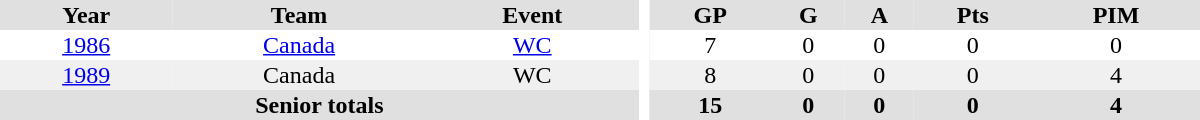<table border="0" cellpadding="1" cellspacing="0" ID="Table3" style="text-align:center; width:50em">
<tr ALIGN="center" bgcolor="#e0e0e0">
<th>Year</th>
<th>Team</th>
<th>Event</th>
<th rowspan="99" bgcolor="#ffffff"></th>
<th>GP</th>
<th>G</th>
<th>A</th>
<th>Pts</th>
<th>PIM</th>
</tr>
<tr>
<td><a href='#'>1986</a></td>
<td><a href='#'>Canada</a></td>
<td><a href='#'>WC</a></td>
<td>7</td>
<td>0</td>
<td>0</td>
<td>0</td>
<td>0</td>
</tr>
<tr bgcolor="#f0f0f0">
<td><a href='#'>1989</a></td>
<td>Canada</td>
<td>WC</td>
<td>8</td>
<td>0</td>
<td>0</td>
<td>0</td>
<td>4</td>
</tr>
<tr bgcolor="#e0e0e0">
<th colspan="3">Senior totals</th>
<th>15</th>
<th>0</th>
<th>0</th>
<th>0</th>
<th>4</th>
</tr>
</table>
